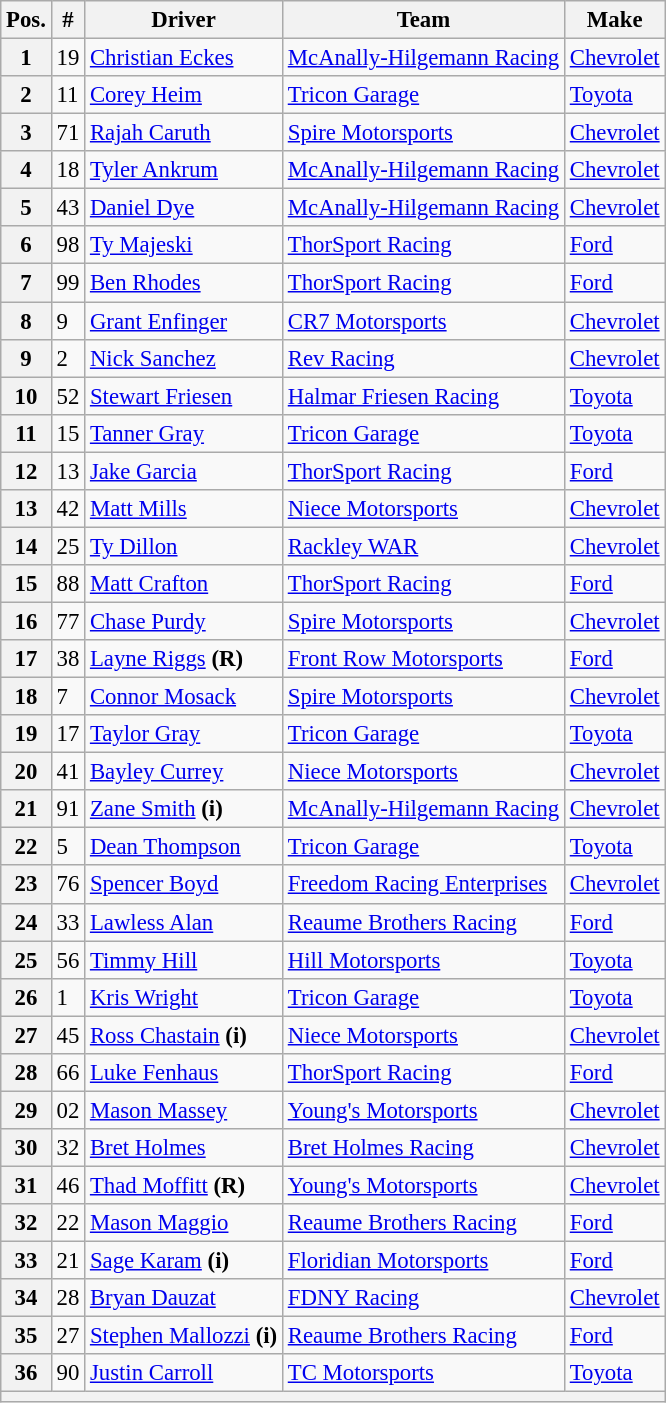<table class="wikitable" style="font-size:95%">
<tr>
<th>Pos.</th>
<th>#</th>
<th>Driver</th>
<th>Team</th>
<th>Make</th>
</tr>
<tr>
<th>1</th>
<td>19</td>
<td><a href='#'>Christian Eckes</a></td>
<td><a href='#'>McAnally-Hilgemann Racing</a></td>
<td><a href='#'>Chevrolet</a></td>
</tr>
<tr>
<th>2</th>
<td>11</td>
<td><a href='#'>Corey Heim</a></td>
<td><a href='#'>Tricon Garage</a></td>
<td><a href='#'>Toyota</a></td>
</tr>
<tr>
<th>3</th>
<td>71</td>
<td><a href='#'>Rajah Caruth</a></td>
<td><a href='#'>Spire Motorsports</a></td>
<td><a href='#'>Chevrolet</a></td>
</tr>
<tr>
<th>4</th>
<td>18</td>
<td><a href='#'>Tyler Ankrum</a></td>
<td><a href='#'>McAnally-Hilgemann Racing</a></td>
<td><a href='#'>Chevrolet</a></td>
</tr>
<tr>
<th>5</th>
<td>43</td>
<td><a href='#'>Daniel Dye</a></td>
<td><a href='#'>McAnally-Hilgemann Racing</a></td>
<td><a href='#'>Chevrolet</a></td>
</tr>
<tr>
<th>6</th>
<td>98</td>
<td><a href='#'>Ty Majeski</a></td>
<td><a href='#'>ThorSport Racing</a></td>
<td><a href='#'>Ford</a></td>
</tr>
<tr>
<th>7</th>
<td>99</td>
<td><a href='#'>Ben Rhodes</a></td>
<td><a href='#'>ThorSport Racing</a></td>
<td><a href='#'>Ford</a></td>
</tr>
<tr>
<th>8</th>
<td>9</td>
<td><a href='#'>Grant Enfinger</a></td>
<td><a href='#'>CR7 Motorsports</a></td>
<td><a href='#'>Chevrolet</a></td>
</tr>
<tr>
<th>9</th>
<td>2</td>
<td><a href='#'>Nick Sanchez</a></td>
<td><a href='#'>Rev Racing</a></td>
<td><a href='#'>Chevrolet</a></td>
</tr>
<tr>
<th>10</th>
<td>52</td>
<td><a href='#'>Stewart Friesen</a></td>
<td><a href='#'>Halmar Friesen Racing</a></td>
<td><a href='#'>Toyota</a></td>
</tr>
<tr>
<th>11</th>
<td>15</td>
<td><a href='#'>Tanner Gray</a></td>
<td><a href='#'>Tricon Garage</a></td>
<td><a href='#'>Toyota</a></td>
</tr>
<tr>
<th>12</th>
<td>13</td>
<td><a href='#'>Jake Garcia</a></td>
<td><a href='#'>ThorSport Racing</a></td>
<td><a href='#'>Ford</a></td>
</tr>
<tr>
<th>13</th>
<td>42</td>
<td><a href='#'>Matt Mills</a></td>
<td><a href='#'>Niece Motorsports</a></td>
<td><a href='#'>Chevrolet</a></td>
</tr>
<tr>
<th>14</th>
<td>25</td>
<td><a href='#'>Ty Dillon</a></td>
<td><a href='#'>Rackley WAR</a></td>
<td><a href='#'>Chevrolet</a></td>
</tr>
<tr>
<th>15</th>
<td>88</td>
<td><a href='#'>Matt Crafton</a></td>
<td><a href='#'>ThorSport Racing</a></td>
<td><a href='#'>Ford</a></td>
</tr>
<tr>
<th>16</th>
<td>77</td>
<td><a href='#'>Chase Purdy</a></td>
<td><a href='#'>Spire Motorsports</a></td>
<td><a href='#'>Chevrolet</a></td>
</tr>
<tr>
<th>17</th>
<td>38</td>
<td><a href='#'>Layne Riggs</a> <strong>(R)</strong></td>
<td><a href='#'>Front Row Motorsports</a></td>
<td><a href='#'>Ford</a></td>
</tr>
<tr>
<th>18</th>
<td>7</td>
<td><a href='#'>Connor Mosack</a></td>
<td><a href='#'>Spire Motorsports</a></td>
<td><a href='#'>Chevrolet</a></td>
</tr>
<tr>
<th>19</th>
<td>17</td>
<td><a href='#'>Taylor Gray</a></td>
<td><a href='#'>Tricon Garage</a></td>
<td><a href='#'>Toyota</a></td>
</tr>
<tr>
<th>20</th>
<td>41</td>
<td><a href='#'>Bayley Currey</a></td>
<td><a href='#'>Niece Motorsports</a></td>
<td><a href='#'>Chevrolet</a></td>
</tr>
<tr>
<th>21</th>
<td>91</td>
<td><a href='#'>Zane Smith</a> <strong>(i)</strong></td>
<td><a href='#'>McAnally-Hilgemann Racing</a></td>
<td><a href='#'>Chevrolet</a></td>
</tr>
<tr>
<th>22</th>
<td>5</td>
<td><a href='#'>Dean Thompson</a></td>
<td><a href='#'>Tricon Garage</a></td>
<td><a href='#'>Toyota</a></td>
</tr>
<tr>
<th>23</th>
<td>76</td>
<td><a href='#'>Spencer Boyd</a></td>
<td><a href='#'>Freedom Racing Enterprises</a></td>
<td><a href='#'>Chevrolet</a></td>
</tr>
<tr>
<th>24</th>
<td>33</td>
<td><a href='#'>Lawless Alan</a></td>
<td><a href='#'>Reaume Brothers Racing</a></td>
<td><a href='#'>Ford</a></td>
</tr>
<tr>
<th>25</th>
<td>56</td>
<td><a href='#'>Timmy Hill</a></td>
<td><a href='#'>Hill Motorsports</a></td>
<td><a href='#'>Toyota</a></td>
</tr>
<tr>
<th>26</th>
<td>1</td>
<td><a href='#'>Kris Wright</a></td>
<td><a href='#'>Tricon Garage</a></td>
<td><a href='#'>Toyota</a></td>
</tr>
<tr>
<th>27</th>
<td>45</td>
<td><a href='#'>Ross Chastain</a> <strong>(i)</strong></td>
<td><a href='#'>Niece Motorsports</a></td>
<td><a href='#'>Chevrolet</a></td>
</tr>
<tr>
<th>28</th>
<td>66</td>
<td><a href='#'>Luke Fenhaus</a></td>
<td><a href='#'>ThorSport Racing</a></td>
<td><a href='#'>Ford</a></td>
</tr>
<tr>
<th>29</th>
<td>02</td>
<td><a href='#'>Mason Massey</a></td>
<td><a href='#'>Young's Motorsports</a></td>
<td><a href='#'>Chevrolet</a></td>
</tr>
<tr>
<th>30</th>
<td>32</td>
<td><a href='#'>Bret Holmes</a></td>
<td><a href='#'>Bret Holmes Racing</a></td>
<td><a href='#'>Chevrolet</a></td>
</tr>
<tr>
<th>31</th>
<td>46</td>
<td><a href='#'>Thad Moffitt</a> <strong>(R)</strong></td>
<td><a href='#'>Young's Motorsports</a></td>
<td><a href='#'>Chevrolet</a></td>
</tr>
<tr>
<th>32</th>
<td>22</td>
<td><a href='#'>Mason Maggio</a></td>
<td><a href='#'>Reaume Brothers Racing</a></td>
<td><a href='#'>Ford</a></td>
</tr>
<tr>
<th>33</th>
<td>21</td>
<td><a href='#'>Sage Karam</a> <strong>(i)</strong></td>
<td><a href='#'>Floridian Motorsports</a></td>
<td><a href='#'>Ford</a></td>
</tr>
<tr>
<th>34</th>
<td>28</td>
<td><a href='#'>Bryan Dauzat</a></td>
<td><a href='#'>FDNY Racing</a></td>
<td><a href='#'>Chevrolet</a></td>
</tr>
<tr>
<th>35</th>
<td>27</td>
<td><a href='#'>Stephen Mallozzi</a> <strong>(i)</strong></td>
<td><a href='#'>Reaume Brothers Racing</a></td>
<td><a href='#'>Ford</a></td>
</tr>
<tr>
<th>36</th>
<td>90</td>
<td><a href='#'>Justin Carroll</a></td>
<td><a href='#'>TC Motorsports</a></td>
<td><a href='#'>Toyota</a></td>
</tr>
<tr>
<th colspan="5"></th>
</tr>
</table>
